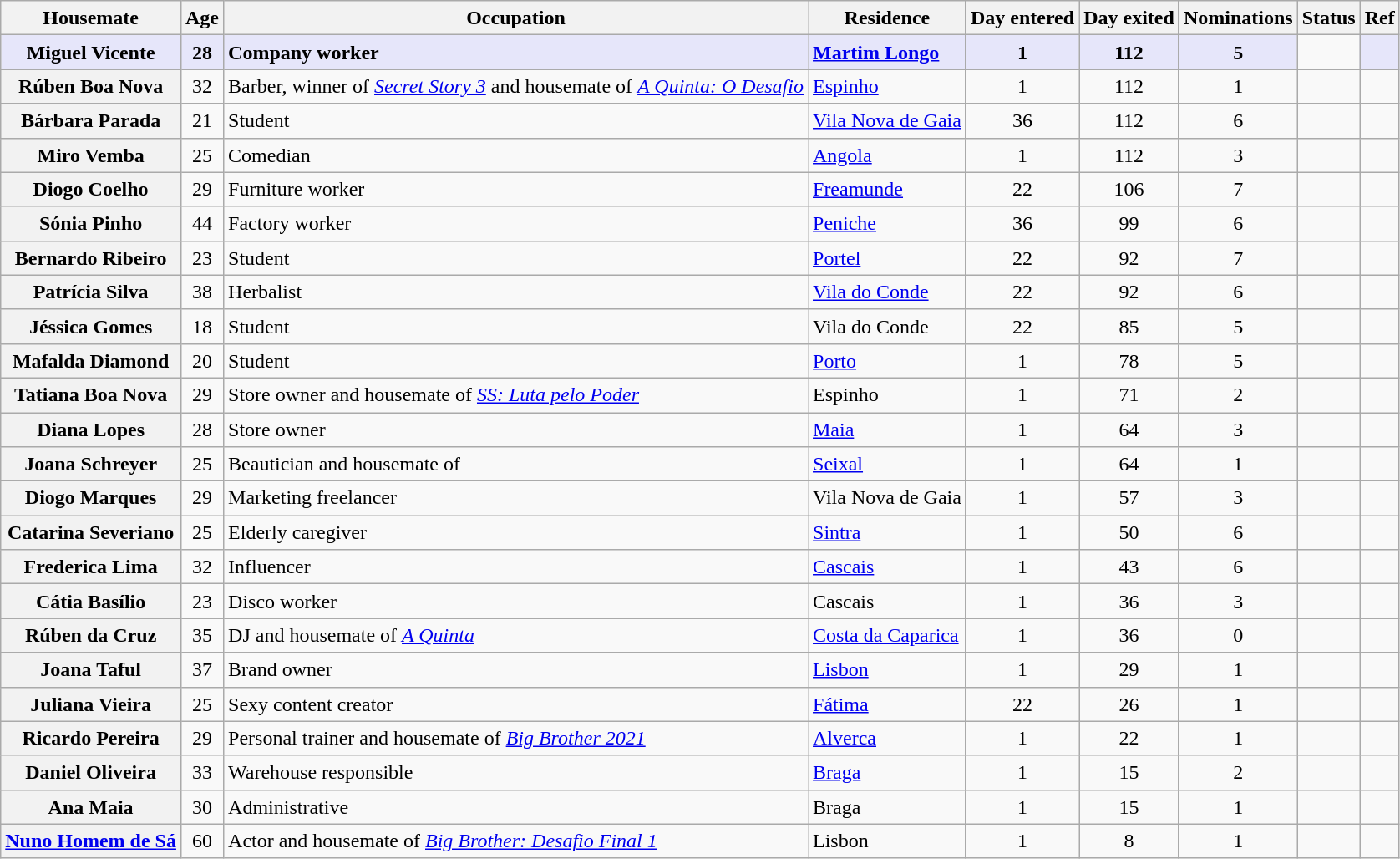<table class="wikitable sortable" style="text-align:center; line-height:20px; width:auto">
<tr>
<th>Housemate</th>
<th>Age</th>
<th>Occupation</th>
<th>Residence</th>
<th>Day entered</th>
<th>Day exited</th>
<th>Nominations</th>
<th>Status</th>
<th>Ref</th>
</tr>
<tr>
<td bgcolor="E6E6FA"><strong>Miguel Vicente</strong></td>
<td bgcolor="E6E6FA"><strong>28</strong></td>
<td style="text-align:left" bgcolor="E6E6FA"><strong>Company worker</strong></td>
<td style="text-align:left" bgcolor="E6E6FA"><strong><a href='#'>Martim Longo</a></strong></td>
<td bgcolor="E6E6FA"><strong>1</strong></td>
<td bgcolor="E6E6FA"><strong>112</strong></td>
<td bgcolor="E6E6FA"><strong>5</strong></td>
<td></td>
<td style="text-align: center" bgcolor="E6E6FA"></td>
</tr>
<tr>
<th>Rúben Boa Nova</th>
<td>32</td>
<td style="text-align:left">Barber, winner of <a href='#'><em>Secret Story 3</em></a> and housemate of <em><a href='#'>A Quinta: O Desafio</a></em></td>
<td style="text-align:left"><a href='#'>Espinho</a></td>
<td>1</td>
<td>112</td>
<td>1</td>
<td></td>
<td style="text-align: center"></td>
</tr>
<tr>
<th>Bárbara Parada</th>
<td>21</td>
<td style="text-align:left">Student</td>
<td style="text-align:left"><a href='#'>Vila Nova de Gaia</a></td>
<td>36</td>
<td>112</td>
<td>6</td>
<td></td>
<td style="text-align: center"></td>
</tr>
<tr>
<th>Miro Vemba</th>
<td>25</td>
<td style="text-align:left">Comedian</td>
<td style="text-align:left"><a href='#'>Angola</a></td>
<td>1</td>
<td>112</td>
<td>3</td>
<td></td>
<td style="text-align: center"></td>
</tr>
<tr>
<th>Diogo Coelho</th>
<td>29</td>
<td style="text-align:left">Furniture worker</td>
<td style="text-align:left"><a href='#'>Freamunde</a></td>
<td>22</td>
<td>106</td>
<td>7</td>
<td></td>
<td style="text-align: center"></td>
</tr>
<tr>
<th>Sónia Pinho</th>
<td>44</td>
<td style="text-align:left">Factory worker</td>
<td style="text-align:left"><a href='#'>Peniche</a></td>
<td>36</td>
<td>99</td>
<td>6</td>
<td></td>
<td style="text-align: center"></td>
</tr>
<tr>
<th>Bernardo Ribeiro</th>
<td>23</td>
<td style="text-align:left">Student</td>
<td style="text-align:left"><a href='#'>Portel</a></td>
<td>22</td>
<td>92</td>
<td>7</td>
<td></td>
<td style="text-align: center"></td>
</tr>
<tr>
<th>Patrícia Silva</th>
<td>38</td>
<td style="text-align:left">Herbalist</td>
<td style="text-align:left"><a href='#'>Vila do Conde</a></td>
<td>22</td>
<td>92</td>
<td>6</td>
<td></td>
<td style="text-align: center"></td>
</tr>
<tr>
<th>Jéssica Gomes</th>
<td>18</td>
<td style="text-align:left">Student</td>
<td style="text-align:left">Vila do Conde</td>
<td>22</td>
<td>85</td>
<td>5</td>
<td></td>
<td style="text-align: center"></td>
</tr>
<tr>
<th>Mafalda Diamond</th>
<td>20</td>
<td style="text-align:left">Student</td>
<td style="text-align:left"><a href='#'>Porto</a></td>
<td>1</td>
<td>78</td>
<td>5</td>
<td></td>
<td style="text-align: center"></td>
</tr>
<tr>
<th>Tatiana Boa Nova</th>
<td>29</td>
<td style="text-align:left">Store owner and housemate of <a href='#'><em>SS: Luta pelo Poder</em></a></td>
<td style="text-align:left">Espinho</td>
<td>1</td>
<td>71</td>
<td>2</td>
<td></td>
<td style="text-align: center"></td>
</tr>
<tr>
<th>Diana Lopes</th>
<td>28</td>
<td style="text-align:left">Store owner</td>
<td style="text-align:left"><a href='#'>Maia</a></td>
<td>1</td>
<td>64</td>
<td>3</td>
<td></td>
<td style="text-align: center"></td>
</tr>
<tr>
<th>Joana Schreyer</th>
<td>25</td>
<td style="text-align:left">Beautician and housemate of <em></em></td>
<td style="text-align:left"><a href='#'>Seixal</a></td>
<td>1</td>
<td>64</td>
<td>1</td>
<td></td>
<td style="text-align: center"></td>
</tr>
<tr>
<th>Diogo Marques</th>
<td>29</td>
<td style="text-align:left">Marketing freelancer</td>
<td style="text-align:left">Vila Nova de Gaia</td>
<td>1</td>
<td>57</td>
<td>3</td>
<td></td>
<td style="text-align: center"></td>
</tr>
<tr>
<th>Catarina Severiano</th>
<td>25</td>
<td style="text-align:left">Elderly caregiver</td>
<td style="text-align:left"><a href='#'>Sintra</a></td>
<td>1</td>
<td>50</td>
<td>6</td>
<td></td>
<td style="text-align: center"></td>
</tr>
<tr>
<th>Frederica Lima</th>
<td>32</td>
<td style="text-align:left">Influencer</td>
<td style="text-align:left"><a href='#'>Cascais</a></td>
<td>1</td>
<td>43</td>
<td>6</td>
<td></td>
<td style="text-align: center"></td>
</tr>
<tr>
<th>Cátia Basílio</th>
<td>23</td>
<td style="text-align:left">Disco worker</td>
<td style="text-align:left">Cascais</td>
<td>1</td>
<td>36</td>
<td>3</td>
<td></td>
<td style="text-align: center"></td>
</tr>
<tr>
<th>Rúben da Cruz</th>
<td>35</td>
<td style="text-align:left">DJ and housemate of <em><a href='#'>A Quinta</a></em></td>
<td style="text-align:left"><a href='#'>Costa da Caparica</a></td>
<td>1</td>
<td>36</td>
<td>0</td>
<td></td>
<td style="text-align: center"></td>
</tr>
<tr>
<th>Joana Taful</th>
<td>37</td>
<td style="text-align:left">Brand owner</td>
<td style="text-align:left"><a href='#'>Lisbon</a></td>
<td>1</td>
<td>29</td>
<td>1</td>
<td></td>
<td style="text-align: center"></td>
</tr>
<tr>
<th>Juliana Vieira</th>
<td>25</td>
<td style="text-align:left">Sexy content creator</td>
<td style="text-align:left"><a href='#'>Fátima</a></td>
<td>22</td>
<td>26</td>
<td>1</td>
<td></td>
<td style="text-align: center"></td>
</tr>
<tr>
<th>Ricardo Pereira</th>
<td>29</td>
<td style="text-align:left">Personal trainer and housemate of <em><a href='#'>Big Brother 2021</a></em></td>
<td style="text-align:left"><a href='#'>Alverca</a></td>
<td>1</td>
<td>22</td>
<td>1</td>
<td></td>
<td style="text-align: center"></td>
</tr>
<tr>
<th>Daniel Oliveira</th>
<td>33</td>
<td style="text-align:left">Warehouse responsible</td>
<td style="text-align:left"><a href='#'>Braga</a></td>
<td>1</td>
<td>15</td>
<td>2</td>
<td></td>
<td style="text-align: center"></td>
</tr>
<tr>
<th>Ana Maia</th>
<td>30</td>
<td style="text-align:left">Administrative</td>
<td style="text-align:left">Braga</td>
<td>1</td>
<td>15</td>
<td>1</td>
<td></td>
<td style="text-align: center"></td>
</tr>
<tr>
<th><a href='#'>Nuno Homem de Sá</a></th>
<td>60</td>
<td style="text-align:left">Actor and housemate of <em><a href='#'>Big Brother: Desafio Final 1</a></em></td>
<td style="text-align:left">Lisbon</td>
<td>1</td>
<td>8</td>
<td>1</td>
<td></td>
<td style="text-align: center"></td>
</tr>
</table>
